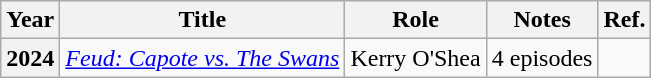<table class="wikitable sortable plainrowheaders">
<tr>
<th scope="col">Year</th>
<th scope="col">Title</th>
<th scope="col">Role</th>
<th scope="col">Notes</th>
<th scope="col" class="unsortable">Ref.</th>
</tr>
<tr>
<th scope="row">2024</th>
<td><em><a href='#'>Feud: Capote vs. The Swans</a></em></td>
<td>Kerry O'Shea</td>
<td>4 episodes</td>
<td align="center"></td>
</tr>
</table>
